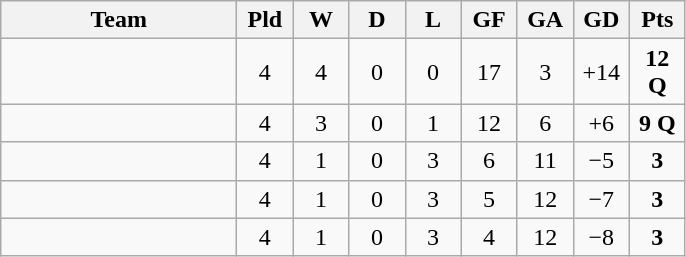<table class=wikitable style="text-align:center">
<tr>
<th width=150>Team</th>
<th width=30>Pld</th>
<th width=30>W</th>
<th width=30>D</th>
<th width=30>L</th>
<th width=30>GF</th>
<th width=30>GA</th>
<th width=30>GD</th>
<th width=30>Pts</th>
</tr>
<tr>
<td align=left></td>
<td>4</td>
<td>4</td>
<td>0</td>
<td>0</td>
<td>17</td>
<td>3</td>
<td>+14</td>
<td><strong>12 Q</strong></td>
</tr>
<tr>
<td align=left></td>
<td>4</td>
<td>3</td>
<td>0</td>
<td>1</td>
<td>12</td>
<td>6</td>
<td>+6</td>
<td><strong>9 Q</strong></td>
</tr>
<tr>
<td align=left></td>
<td>4</td>
<td>1</td>
<td>0</td>
<td>3</td>
<td>6</td>
<td>11</td>
<td>−5</td>
<td><strong>3</strong></td>
</tr>
<tr>
<td align=left></td>
<td>4</td>
<td>1</td>
<td>0</td>
<td>3</td>
<td>5</td>
<td>12</td>
<td>−7</td>
<td><strong>3</strong></td>
</tr>
<tr>
<td align=left></td>
<td>4</td>
<td>1</td>
<td>0</td>
<td>3</td>
<td>4</td>
<td>12</td>
<td>−8</td>
<td><strong>3</strong></td>
</tr>
</table>
